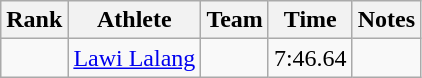<table class="wikitable sortable">
<tr>
<th>Rank</th>
<th>Athlete</th>
<th>Team</th>
<th>Time</th>
<th>Notes</th>
</tr>
<tr>
<td align=center></td>
<td><a href='#'>Lawi Lalang</a></td>
<td></td>
<td>7:46.64</td>
<td></td>
</tr>
</table>
